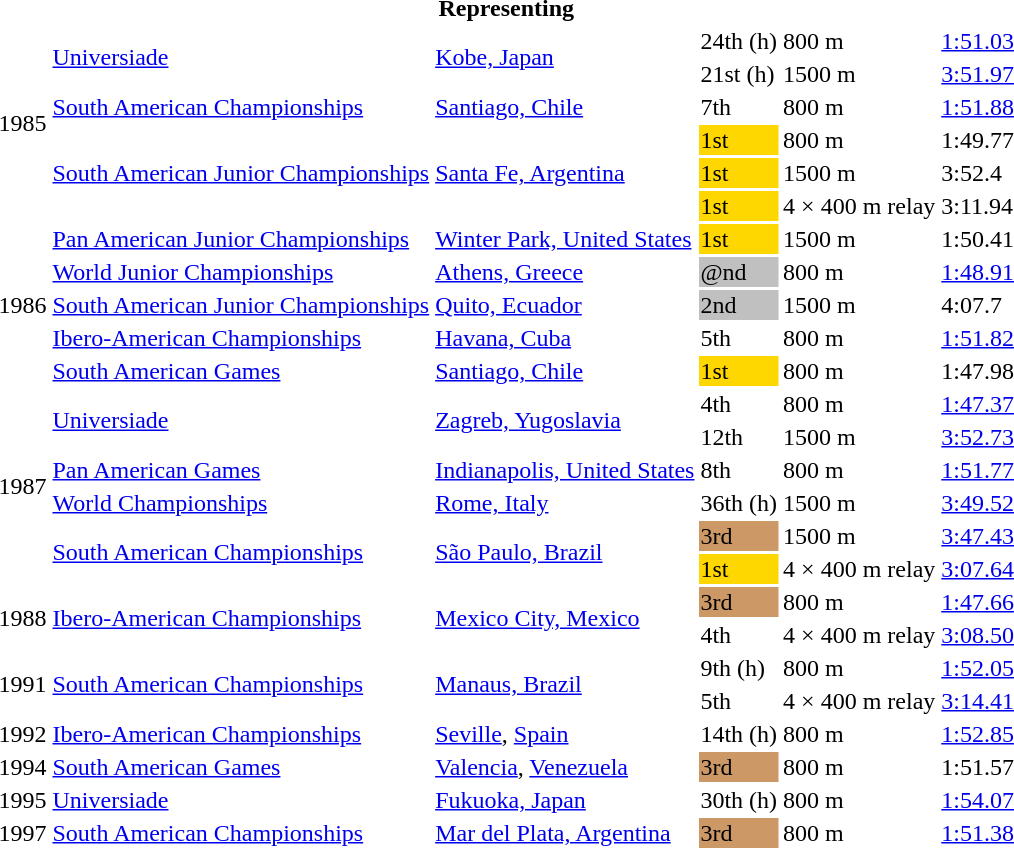<table>
<tr>
<th colspan="6">Representing </th>
</tr>
<tr>
<td rowspan=6>1985</td>
<td rowspan=2><a href='#'>Universiade</a></td>
<td rowspan=2><a href='#'>Kobe, Japan</a></td>
<td>24th (h)</td>
<td>800 m</td>
<td><a href='#'>1:51.03</a></td>
</tr>
<tr>
<td>21st (h)</td>
<td>1500 m</td>
<td><a href='#'>3:51.97</a></td>
</tr>
<tr>
<td><a href='#'>South American Championships</a></td>
<td><a href='#'>Santiago, Chile</a></td>
<td>7th</td>
<td>800 m</td>
<td><a href='#'>1:51.88</a></td>
</tr>
<tr>
<td rowspan=3><a href='#'>South American Junior Championships</a></td>
<td rowspan=3><a href='#'>Santa Fe, Argentina</a></td>
<td bgcolor=gold>1st</td>
<td>800 m</td>
<td>1:49.77</td>
</tr>
<tr>
<td bgcolor=gold>1st</td>
<td>1500 m</td>
<td>3:52.4</td>
</tr>
<tr>
<td bgcolor=gold>1st</td>
<td>4 × 400 m relay</td>
<td>3:11.94</td>
</tr>
<tr>
<td rowspan=5>1986</td>
<td><a href='#'>Pan American Junior Championships</a></td>
<td><a href='#'>Winter Park, United States</a></td>
<td bgcolor=gold>1st</td>
<td>1500 m</td>
<td>1:50.41</td>
</tr>
<tr>
<td><a href='#'>World Junior Championships</a></td>
<td><a href='#'>Athens, Greece</a></td>
<td bgcolor=silver>@nd</td>
<td>800 m</td>
<td><a href='#'>1:48.91</a></td>
</tr>
<tr>
<td><a href='#'>South American Junior Championships</a></td>
<td><a href='#'>Quito, Ecuador</a></td>
<td bgcolor=silver>2nd</td>
<td>1500 m</td>
<td>4:07.7</td>
</tr>
<tr>
<td><a href='#'>Ibero-American Championships</a></td>
<td><a href='#'>Havana, Cuba</a></td>
<td>5th</td>
<td>800 m</td>
<td><a href='#'>1:51.82</a></td>
</tr>
<tr>
<td><a href='#'>South American Games</a></td>
<td><a href='#'>Santiago, Chile</a></td>
<td bgcolor=gold>1st</td>
<td>800 m</td>
<td>1:47.98</td>
</tr>
<tr>
<td rowspan=6>1987</td>
<td rowspan=2><a href='#'>Universiade</a></td>
<td rowspan=2><a href='#'>Zagreb, Yugoslavia</a></td>
<td>4th</td>
<td>800 m</td>
<td><a href='#'>1:47.37</a></td>
</tr>
<tr>
<td>12th</td>
<td>1500 m</td>
<td><a href='#'>3:52.73</a></td>
</tr>
<tr>
<td><a href='#'>Pan American Games</a></td>
<td><a href='#'>Indianapolis, United States</a></td>
<td>8th</td>
<td>800 m</td>
<td><a href='#'>1:51.77</a></td>
</tr>
<tr>
<td><a href='#'>World Championships</a></td>
<td><a href='#'>Rome, Italy</a></td>
<td>36th (h)</td>
<td>1500 m</td>
<td><a href='#'>3:49.52</a></td>
</tr>
<tr>
<td rowspan=2><a href='#'>South American Championships</a></td>
<td rowspan=2><a href='#'>São Paulo, Brazil</a></td>
<td bgcolor=cc9966>3rd</td>
<td>1500 m</td>
<td><a href='#'>3:47.43</a></td>
</tr>
<tr>
<td bgcolor=gold>1st</td>
<td>4 × 400 m relay</td>
<td><a href='#'>3:07.64</a></td>
</tr>
<tr>
<td rowspan=2>1988</td>
<td rowspan=2><a href='#'>Ibero-American Championships</a></td>
<td rowspan=2><a href='#'>Mexico City, Mexico</a></td>
<td bgcolor=cc9966>3rd</td>
<td>800 m</td>
<td><a href='#'>1:47.66</a></td>
</tr>
<tr>
<td>4th</td>
<td>4 × 400 m relay</td>
<td><a href='#'>3:08.50</a></td>
</tr>
<tr>
<td rowspan=2>1991</td>
<td rowspan=2><a href='#'>South American Championships</a></td>
<td rowspan=2><a href='#'>Manaus, Brazil</a></td>
<td>9th (h)</td>
<td>800 m</td>
<td><a href='#'>1:52.05</a></td>
</tr>
<tr>
<td>5th</td>
<td>4 × 400 m relay</td>
<td><a href='#'>3:14.41</a></td>
</tr>
<tr>
<td>1992</td>
<td><a href='#'>Ibero-American Championships</a></td>
<td><a href='#'>Seville</a>, <a href='#'>Spain</a></td>
<td>14th (h)</td>
<td>800 m</td>
<td><a href='#'>1:52.85</a></td>
</tr>
<tr>
<td>1994</td>
<td><a href='#'>South American Games</a></td>
<td><a href='#'>Valencia</a>, <a href='#'>Venezuela</a></td>
<td bgcolor=cc9966>3rd</td>
<td>800 m</td>
<td>1:51.57</td>
</tr>
<tr>
<td>1995</td>
<td><a href='#'>Universiade</a></td>
<td><a href='#'>Fukuoka, Japan</a></td>
<td>30th (h)</td>
<td>800 m</td>
<td><a href='#'>1:54.07</a></td>
</tr>
<tr>
<td>1997</td>
<td><a href='#'>South American Championships</a></td>
<td><a href='#'>Mar del Plata, Argentina</a></td>
<td bgcolor=cc9966>3rd</td>
<td>800 m</td>
<td><a href='#'>1:51.38</a></td>
</tr>
</table>
